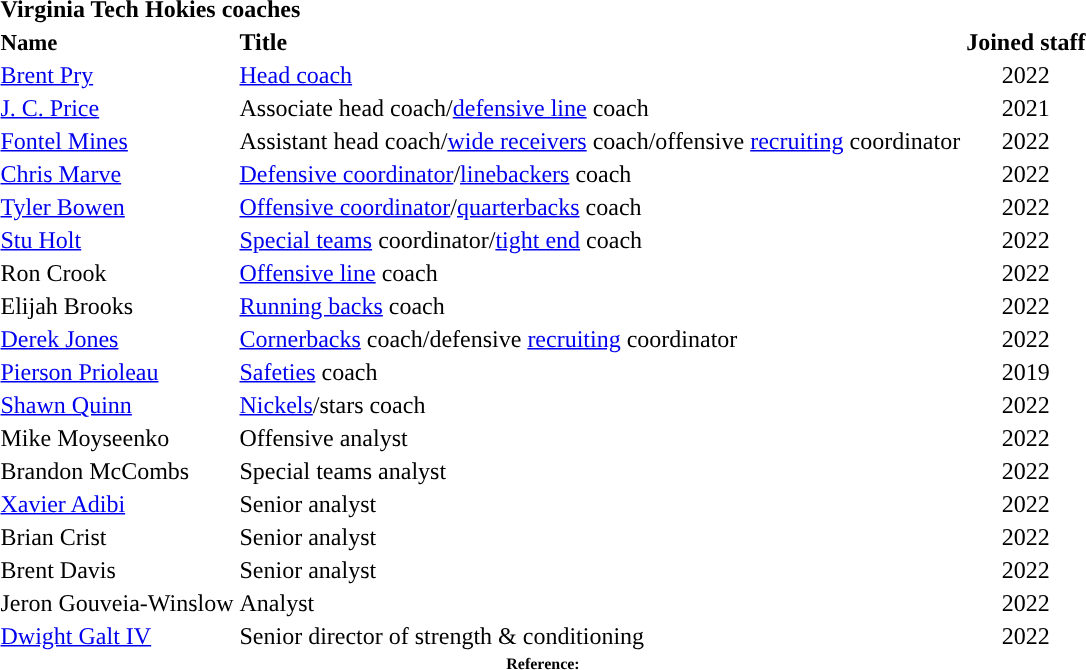<table class="toccolours" style="text-align: left;">
<tr>
<td colspan="9"><strong>Virginia Tech Hokies coaches</strong></td>
</tr>
<tr>
<td style="font-size: 95%;" valign="top"><strong>Name</strong></td>
<td><strong>Title</strong></td>
<td><strong>Joined staff</strong></td>
</tr>
<tr>
<td><a href='#'>Brent Pry</a></td>
<td><a href='#'>Head coach</a></td>
<td align=center>2022</td>
</tr>
<tr>
<td><a href='#'>J. C. Price</a></td>
<td>Associate head coach/<a href='#'>defensive line</a> coach</td>
<td align="center">2021</td>
</tr>
<tr>
<td><a href='#'>Fontel Mines</a></td>
<td>Assistant head coach/<a href='#'>wide receivers</a> coach/offensive <a href='#'>recruiting</a> coordinator</td>
<td align="center">2022</td>
</tr>
<tr>
<td><a href='#'>Chris Marve</a></td>
<td><a href='#'>Defensive coordinator</a>/<a href='#'>linebackers</a> coach</td>
<td align="center">2022</td>
</tr>
<tr>
<td><a href='#'>Tyler Bowen</a></td>
<td><a href='#'>Offensive coordinator</a>/<a href='#'>quarterbacks</a> coach</td>
<td align=center>2022</td>
</tr>
<tr>
<td><a href='#'>Stu Holt</a></td>
<td><a href='#'>Special teams</a> coordinator/<a href='#'>tight end</a> coach</td>
<td align="center">2022</td>
</tr>
<tr>
<td>Ron Crook</td>
<td><a href='#'>Offensive line</a> coach</td>
<td align="center">2022</td>
</tr>
<tr>
<td>Elijah Brooks</td>
<td><a href='#'>Running backs</a> coach</td>
<td align="center">2022</td>
</tr>
<tr>
<td><a href='#'>Derek Jones</a></td>
<td><a href='#'>Cornerbacks</a> coach/defensive <a href='#'>recruiting</a> coordinator</td>
<td align=center>2022</td>
</tr>
<tr>
<td><a href='#'>Pierson Prioleau</a></td>
<td><a href='#'>Safeties</a> coach</td>
<td align="center">2019</td>
</tr>
<tr>
<td><a href='#'>Shawn Quinn</a></td>
<td><a href='#'>Nickels</a>/stars coach</td>
<td align="center">2022</td>
</tr>
<tr>
<td>Mike Moyseenko</td>
<td>Offensive analyst</td>
<td align=center>2022</td>
</tr>
<tr>
<td>Brandon McCombs</td>
<td>Special teams analyst</td>
<td align=center>2022</td>
</tr>
<tr>
<td><a href='#'>Xavier Adibi</a></td>
<td>Senior analyst</td>
<td align=center>2022</td>
</tr>
<tr>
<td>Brian Crist</td>
<td>Senior analyst</td>
<td align=center>2022</td>
</tr>
<tr>
<td>Brent Davis</td>
<td>Senior analyst</td>
<td align=center>2022</td>
</tr>
<tr>
<td>Jeron Gouveia-Winslow</td>
<td>Analyst</td>
<td align=center>2022</td>
</tr>
<tr>
<td><a href='#'>Dwight Galt IV</a></td>
<td>Senior director of strength & conditioning</td>
<td align=center>2022</td>
</tr>
<tr>
<td colspan="4" style="font-size:8pt; text-align:center;"><strong>Reference:</strong></td>
</tr>
</table>
